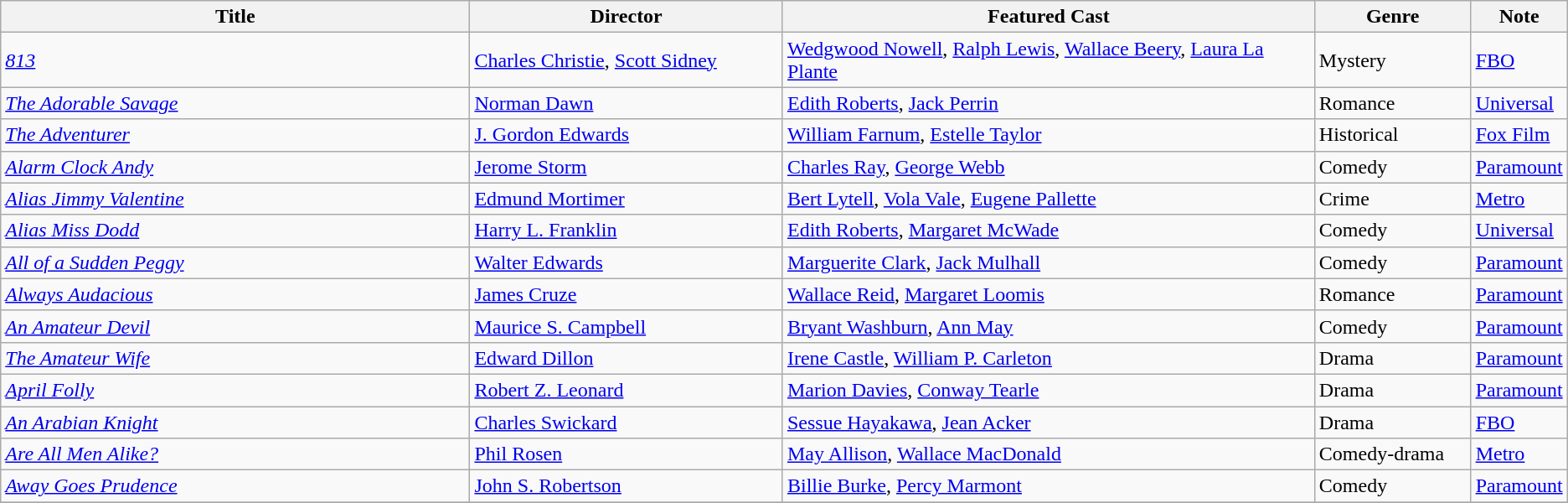<table class="wikitable">
<tr>
<th style="width:30%;">Title</th>
<th style="width:20%;">Director</th>
<th style="width:34%;">Featured Cast</th>
<th style="width:10%;">Genre</th>
<th style="width:10%;">Note</th>
</tr>
<tr>
<td><em><a href='#'>813</a></em></td>
<td><a href='#'>Charles Christie</a>, <a href='#'>Scott Sidney</a></td>
<td><a href='#'>Wedgwood Nowell</a>, <a href='#'>Ralph Lewis</a>, <a href='#'>Wallace Beery</a>, <a href='#'>Laura La Plante</a></td>
<td>Mystery</td>
<td><a href='#'>FBO</a></td>
</tr>
<tr>
<td><em><a href='#'>The Adorable Savage</a></em></td>
<td><a href='#'>Norman Dawn</a></td>
<td><a href='#'>Edith Roberts</a>, <a href='#'>Jack Perrin</a></td>
<td>Romance</td>
<td><a href='#'>Universal</a></td>
</tr>
<tr>
<td><em><a href='#'>The Adventurer</a></em></td>
<td><a href='#'>J. Gordon Edwards</a></td>
<td><a href='#'>William Farnum</a>, <a href='#'>Estelle Taylor</a></td>
<td>Historical</td>
<td><a href='#'>Fox Film</a></td>
</tr>
<tr>
<td><em><a href='#'>Alarm Clock Andy</a></em></td>
<td><a href='#'>Jerome Storm</a></td>
<td><a href='#'>Charles Ray</a>, <a href='#'>George Webb</a></td>
<td>Comedy</td>
<td><a href='#'>Paramount</a></td>
</tr>
<tr>
<td><em><a href='#'>Alias Jimmy Valentine</a></em></td>
<td><a href='#'>Edmund Mortimer</a></td>
<td><a href='#'>Bert Lytell</a>, <a href='#'>Vola Vale</a>, <a href='#'>Eugene Pallette</a></td>
<td>Crime</td>
<td><a href='#'>Metro</a></td>
</tr>
<tr>
<td><em><a href='#'>Alias Miss Dodd</a></em></td>
<td><a href='#'>Harry L. Franklin</a></td>
<td><a href='#'>Edith Roberts</a>, <a href='#'>Margaret McWade</a></td>
<td>Comedy</td>
<td><a href='#'>Universal</a></td>
</tr>
<tr>
<td><em><a href='#'>All of a Sudden Peggy</a></em></td>
<td><a href='#'>Walter Edwards</a></td>
<td><a href='#'>Marguerite Clark</a>, <a href='#'>Jack Mulhall</a></td>
<td>Comedy</td>
<td><a href='#'>Paramount</a></td>
</tr>
<tr>
<td><em><a href='#'>Always Audacious</a></em></td>
<td><a href='#'>James Cruze</a></td>
<td><a href='#'>Wallace Reid</a>, <a href='#'>Margaret Loomis</a></td>
<td>Romance</td>
<td><a href='#'>Paramount</a></td>
</tr>
<tr>
<td><em><a href='#'>An Amateur Devil</a></em></td>
<td><a href='#'>Maurice S. Campbell</a></td>
<td><a href='#'>Bryant Washburn</a>, <a href='#'>Ann May</a></td>
<td>Comedy</td>
<td><a href='#'>Paramount</a></td>
</tr>
<tr>
<td><em><a href='#'>The Amateur Wife</a></em></td>
<td><a href='#'>Edward Dillon</a></td>
<td><a href='#'>Irene Castle</a>, <a href='#'>William P. Carleton</a></td>
<td>Drama</td>
<td><a href='#'>Paramount</a></td>
</tr>
<tr>
<td><em><a href='#'>April Folly</a></em></td>
<td><a href='#'>Robert Z. Leonard</a></td>
<td><a href='#'>Marion Davies</a>, <a href='#'>Conway Tearle</a></td>
<td>Drama</td>
<td><a href='#'>Paramount</a></td>
</tr>
<tr>
<td><em><a href='#'>An Arabian Knight</a></em></td>
<td><a href='#'>Charles Swickard</a></td>
<td><a href='#'>Sessue Hayakawa</a>, <a href='#'>Jean Acker</a></td>
<td>Drama</td>
<td><a href='#'>FBO</a></td>
</tr>
<tr>
<td><em><a href='#'>Are All Men Alike?</a></em></td>
<td><a href='#'>Phil Rosen</a></td>
<td><a href='#'>May Allison</a>, <a href='#'>Wallace MacDonald</a></td>
<td>Comedy-drama</td>
<td><a href='#'>Metro</a></td>
</tr>
<tr>
<td><em><a href='#'>Away Goes Prudence</a></em></td>
<td><a href='#'>John S. Robertson</a></td>
<td><a href='#'>Billie Burke</a>, <a href='#'>Percy Marmont</a></td>
<td>Comedy</td>
<td><a href='#'>Paramount</a></td>
</tr>
<tr>
</tr>
</table>
